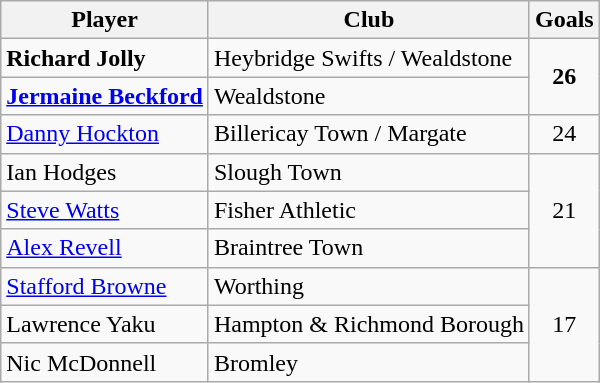<table class="wikitable">
<tr>
<th>Player</th>
<th>Club</th>
<th>Goals</th>
</tr>
<tr>
<td><strong>Richard Jolly</strong></td>
<td>Heybridge Swifts / Wealdstone</td>
<td rowspan=2 align="center"><strong>26</strong></td>
</tr>
<tr>
<td><strong><a href='#'>Jermaine Beckford</a></strong></td>
<td>Wealdstone</td>
</tr>
<tr>
<td><a href='#'>Danny Hockton</a></td>
<td>Billericay Town / Margate</td>
<td align="center">24</td>
</tr>
<tr>
<td>Ian Hodges</td>
<td>Slough Town</td>
<td rowspan=3 align="center">21</td>
</tr>
<tr>
<td><a href='#'>Steve Watts</a></td>
<td>Fisher Athletic</td>
</tr>
<tr>
<td><a href='#'>Alex Revell</a></td>
<td>Braintree Town</td>
</tr>
<tr>
<td><a href='#'>Stafford Browne</a></td>
<td>Worthing</td>
<td rowspan=3 align="center">17</td>
</tr>
<tr>
<td>Lawrence Yaku</td>
<td>Hampton & Richmond Borough</td>
</tr>
<tr>
<td>Nic McDonnell</td>
<td>Bromley</td>
</tr>
</table>
